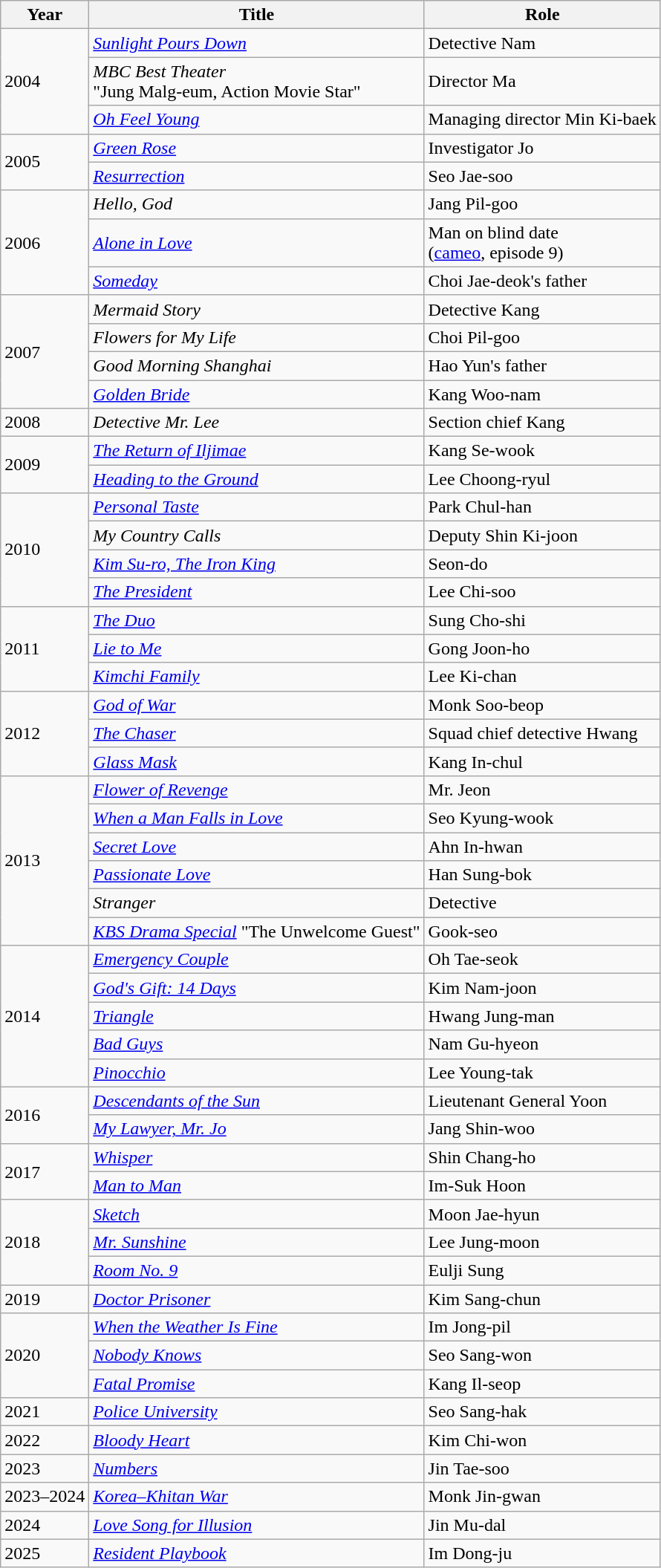<table class="wikitable sortable">
<tr>
<th>Year</th>
<th>Title</th>
<th>Role</th>
</tr>
<tr>
<td rowspan=3>2004</td>
<td><em><a href='#'>Sunlight Pours Down</a></em></td>
<td>Detective Nam</td>
</tr>
<tr>
<td><em>MBC Best Theater</em> <br> "Jung Malg-eum, Action Movie Star"</td>
<td>Director Ma</td>
</tr>
<tr>
<td><em><a href='#'>Oh Feel Young</a></em></td>
<td>Managing director Min Ki-baek</td>
</tr>
<tr>
<td rowspan=2>2005</td>
<td><em><a href='#'>Green Rose</a></em></td>
<td>Investigator Jo</td>
</tr>
<tr>
<td><em><a href='#'>Resurrection</a></em></td>
<td>Seo Jae-soo</td>
</tr>
<tr>
<td rowspan=3>2006</td>
<td><em>Hello, God</em></td>
<td>Jang Pil-goo</td>
</tr>
<tr>
<td><em><a href='#'>Alone in Love</a></em></td>
<td>Man on blind date <br> (<a href='#'>cameo</a>, episode 9)</td>
</tr>
<tr>
<td><em><a href='#'>Someday</a></em></td>
<td>Choi Jae-deok's father</td>
</tr>
<tr>
<td rowspan="4">2007</td>
<td><em>Mermaid Story</em></td>
<td>Detective Kang</td>
</tr>
<tr>
<td><em>Flowers for My Life</em></td>
<td>Choi Pil-goo</td>
</tr>
<tr>
<td><em>Good Morning Shanghai</em></td>
<td>Hao Yun's father</td>
</tr>
<tr>
<td><em><a href='#'>Golden Bride</a></em></td>
<td>Kang Woo-nam</td>
</tr>
<tr>
<td>2008</td>
<td><em>Detective Mr. Lee</em></td>
<td>Section chief Kang</td>
</tr>
<tr>
<td rowspan=2>2009</td>
<td><em><a href='#'>The Return of Iljimae</a></em></td>
<td>Kang Se-wook</td>
</tr>
<tr>
<td><em><a href='#'>Heading to the Ground</a></em></td>
<td>Lee Choong-ryul</td>
</tr>
<tr>
<td rowspan=4>2010</td>
<td><em><a href='#'>Personal Taste</a></em></td>
<td>Park Chul-han</td>
</tr>
<tr>
<td><em>My Country Calls</em></td>
<td>Deputy Shin Ki-joon</td>
</tr>
<tr>
<td><em><a href='#'>Kim Su-ro, The Iron King</a></em></td>
<td>Seon-do</td>
</tr>
<tr>
<td><em><a href='#'>The President</a></em></td>
<td>Lee Chi-soo</td>
</tr>
<tr>
<td rowspan=3>2011</td>
<td><em><a href='#'>The Duo</a></em></td>
<td>Sung Cho-shi</td>
</tr>
<tr>
<td><em><a href='#'>Lie to Me</a></em></td>
<td>Gong Joon-ho</td>
</tr>
<tr>
<td><em><a href='#'>Kimchi Family</a></em></td>
<td>Lee Ki-chan</td>
</tr>
<tr>
<td rowspan=3>2012</td>
<td><em><a href='#'>God of War</a></em></td>
<td>Monk Soo-beop</td>
</tr>
<tr>
<td><em><a href='#'>The Chaser</a></em></td>
<td>Squad chief detective Hwang</td>
</tr>
<tr>
<td><em><a href='#'>Glass Mask</a></em></td>
<td>Kang In-chul</td>
</tr>
<tr>
<td rowspan=6>2013</td>
<td><em><a href='#'>Flower of Revenge</a></em></td>
<td>Mr. Jeon</td>
</tr>
<tr>
<td><em><a href='#'>When a Man Falls in Love</a></em></td>
<td>Seo Kyung-wook</td>
</tr>
<tr>
<td><em><a href='#'>Secret Love</a></em></td>
<td>Ahn In-hwan</td>
</tr>
<tr>
<td><em><a href='#'>Passionate Love</a></em></td>
<td>Han Sung-bok</td>
</tr>
<tr>
<td><em>Stranger</em></td>
<td>Detective</td>
</tr>
<tr>
<td><em><a href='#'>KBS Drama Special</a></em> "The Unwelcome Guest"</td>
<td>Gook-seo</td>
</tr>
<tr>
<td rowspan=5>2014</td>
<td><em><a href='#'>Emergency Couple</a></em></td>
<td>Oh Tae-seok</td>
</tr>
<tr>
<td><em><a href='#'>God's Gift: 14 Days</a></em></td>
<td>Kim Nam-joon</td>
</tr>
<tr>
<td><em><a href='#'>Triangle</a></em></td>
<td>Hwang Jung-man</td>
</tr>
<tr>
<td><em><a href='#'>Bad Guys</a></em></td>
<td>Nam Gu-hyeon</td>
</tr>
<tr>
<td><em><a href='#'>Pinocchio</a></em></td>
<td>Lee Young-tak</td>
</tr>
<tr>
<td rowspan=2>2016</td>
<td><em><a href='#'>Descendants of the Sun</a></em></td>
<td>Lieutenant General Yoon</td>
</tr>
<tr>
<td><em><a href='#'>My Lawyer, Mr. Jo</a></em></td>
<td>Jang Shin-woo</td>
</tr>
<tr>
<td rowspan=2>2017</td>
<td><em><a href='#'>Whisper</a></em></td>
<td>Shin Chang-ho</td>
</tr>
<tr>
<td><em><a href='#'>Man to Man</a></em></td>
<td>Im-Suk Hoon</td>
</tr>
<tr>
<td rowspan=3>2018</td>
<td><em><a href='#'>Sketch</a></em></td>
<td>Moon Jae-hyun</td>
</tr>
<tr>
<td><em><a href='#'>Mr. Sunshine</a></em></td>
<td>Lee Jung-moon</td>
</tr>
<tr>
<td><em><a href='#'>Room No. 9</a></em></td>
<td>Eulji Sung</td>
</tr>
<tr>
<td>2019</td>
<td><em><a href='#'>Doctor Prisoner</a></em></td>
<td>Kim Sang-chun</td>
</tr>
<tr>
<td rowspan=3>2020</td>
<td><em><a href='#'>When the Weather Is Fine</a></em></td>
<td>Im Jong-pil</td>
</tr>
<tr>
<td><em><a href='#'>Nobody Knows</a></em></td>
<td>Seo Sang-won</td>
</tr>
<tr>
<td><em><a href='#'>Fatal Promise</a></em></td>
<td>Kang Il-seop</td>
</tr>
<tr>
<td>2021</td>
<td><em><a href='#'>Police University</a></em></td>
<td>Seo Sang-hak</td>
</tr>
<tr>
<td>2022</td>
<td><em><a href='#'>Bloody Heart</a></em></td>
<td>Kim Chi-won</td>
</tr>
<tr>
<td>2023</td>
<td><em><a href='#'>Numbers</a></em></td>
<td>Jin Tae-soo</td>
</tr>
<tr>
<td>2023–2024</td>
<td><em><a href='#'>Korea–Khitan War</a></em></td>
<td>Monk Jin-gwan</td>
</tr>
<tr>
<td>2024</td>
<td><em><a href='#'>Love Song for Illusion</a></em></td>
<td>Jin Mu-dal</td>
</tr>
<tr>
<td>2025</td>
<td><em><a href='#'>Resident Playbook</a></em></td>
<td>Im Dong-ju</td>
</tr>
</table>
